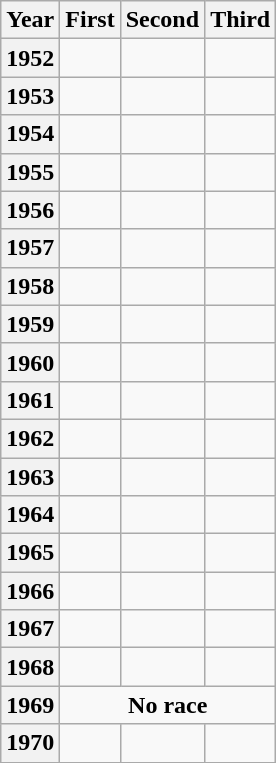<table class="wikitable">
<tr>
<th scope=col>Year</th>
<th scope=col>First</th>
<th scope=col>Second</th>
<th scope=col>Third</th>
</tr>
<tr>
<th scope="row">1952</th>
<td></td>
<td></td>
<td></td>
</tr>
<tr>
<th scope="row">1953</th>
<td></td>
<td></td>
<td></td>
</tr>
<tr>
<th scope="row">1954</th>
<td></td>
<td></td>
<td></td>
</tr>
<tr>
<th scope="row">1955</th>
<td></td>
<td></td>
<td></td>
</tr>
<tr>
<th scope="row">1956</th>
<td></td>
<td></td>
<td></td>
</tr>
<tr>
<th scope="row">1957</th>
<td></td>
<td></td>
<td></td>
</tr>
<tr>
<th scope="row">1958</th>
<td></td>
<td></td>
<td></td>
</tr>
<tr>
<th scope="row">1959</th>
<td></td>
<td></td>
<td></td>
</tr>
<tr>
<th scope="row">1960</th>
<td></td>
<td></td>
<td></td>
</tr>
<tr>
<th scope="row">1961</th>
<td></td>
<td></td>
<td></td>
</tr>
<tr>
<th scope="row">1962</th>
<td></td>
<td></td>
<td></td>
</tr>
<tr>
<th scope="row">1963</th>
<td></td>
<td></td>
<td></td>
</tr>
<tr>
<th scope="row">1964</th>
<td></td>
<td></td>
<td></td>
</tr>
<tr>
<th scope="row">1965</th>
<td></td>
<td></td>
<td></td>
</tr>
<tr>
<th scope="row">1966</th>
<td></td>
<td></td>
<td></td>
</tr>
<tr>
<th scope="row">1967</th>
<td></td>
<td></td>
<td></td>
</tr>
<tr>
<th scope="row">1968</th>
<td></td>
<td></td>
<td></td>
</tr>
<tr>
<th scope="row">1969</th>
<td colspan="3" style=text-align:center;"><strong>No race</strong></td>
</tr>
<tr>
<th scope="row">1970</th>
<td></td>
<td></td>
<td></td>
</tr>
<tr>
</tr>
</table>
